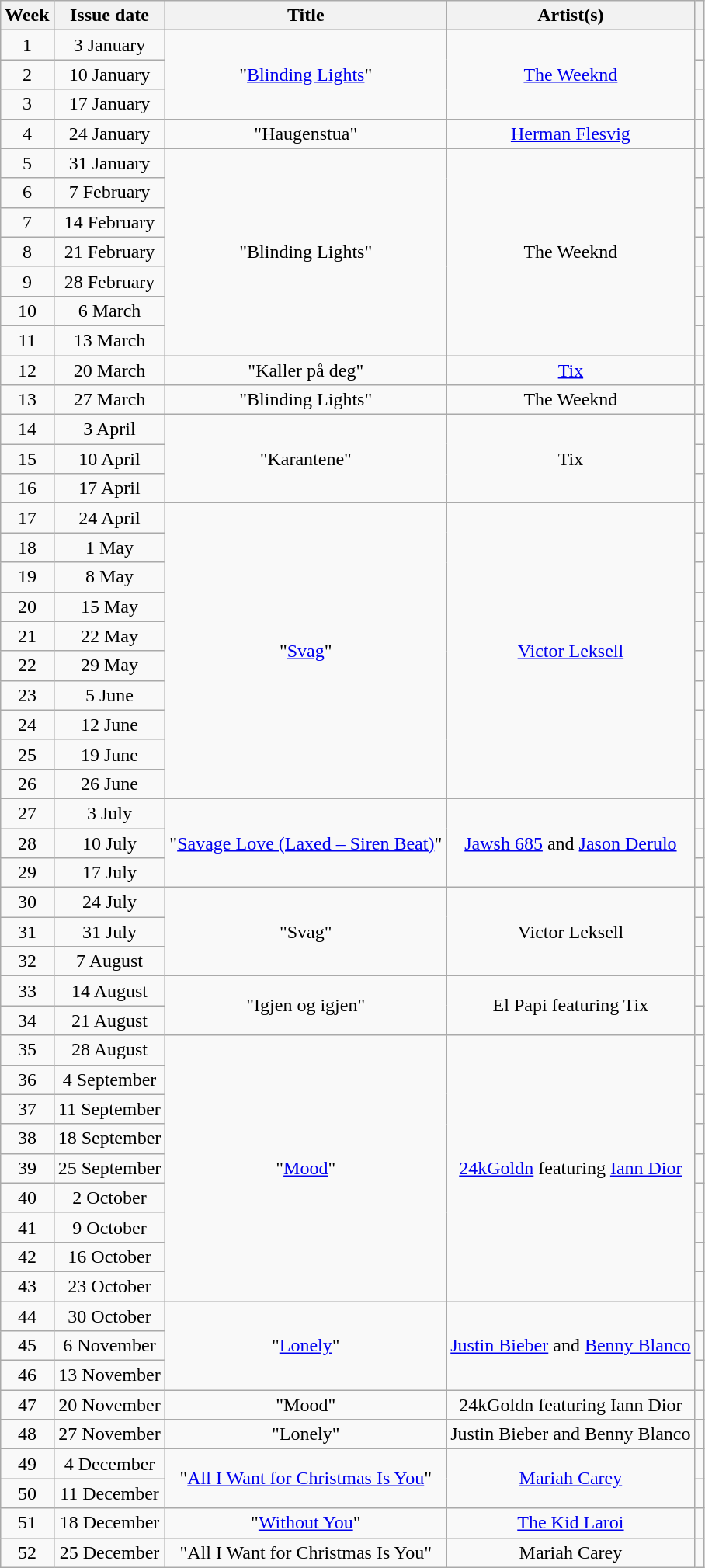<table class="wikitable" style="text-align:center;">
<tr>
<th>Week</th>
<th>Issue date</th>
<th>Title</th>
<th>Artist(s)</th>
<th></th>
</tr>
<tr>
<td>1</td>
<td>3 January</td>
<td rowspan=3>"<a href='#'>Blinding Lights</a>"</td>
<td rowspan=3><a href='#'>The Weeknd</a></td>
<td></td>
</tr>
<tr>
<td>2</td>
<td>10 January</td>
<td></td>
</tr>
<tr>
<td>3</td>
<td>17 January</td>
<td></td>
</tr>
<tr>
<td>4</td>
<td>24 January</td>
<td>"Haugenstua"</td>
<td><a href='#'>Herman Flesvig</a></td>
<td></td>
</tr>
<tr>
<td>5</td>
<td>31 January</td>
<td rowspan=7>"Blinding Lights"</td>
<td rowspan=7>The Weeknd</td>
<td></td>
</tr>
<tr>
<td>6</td>
<td>7 February</td>
<td></td>
</tr>
<tr>
<td>7</td>
<td>14 February</td>
<td></td>
</tr>
<tr>
<td>8</td>
<td>21 February</td>
<td></td>
</tr>
<tr>
<td>9</td>
<td>28 February</td>
<td></td>
</tr>
<tr>
<td>10</td>
<td>6 March</td>
<td></td>
</tr>
<tr>
<td>11</td>
<td>13 March</td>
<td></td>
</tr>
<tr>
<td>12</td>
<td>20 March</td>
<td>"Kaller på deg"</td>
<td><a href='#'>Tix</a></td>
<td></td>
</tr>
<tr>
<td>13</td>
<td>27 March</td>
<td>"Blinding Lights"</td>
<td>The Weeknd</td>
<td></td>
</tr>
<tr>
<td>14</td>
<td>3 April</td>
<td rowspan=3>"Karantene"</td>
<td rowspan=3>Tix</td>
<td></td>
</tr>
<tr>
<td>15</td>
<td>10 April</td>
<td></td>
</tr>
<tr>
<td>16</td>
<td>17 April</td>
<td></td>
</tr>
<tr>
<td>17</td>
<td>24 April</td>
<td rowspan=10>"<a href='#'>Svag</a>"</td>
<td rowspan=10><a href='#'>Victor Leksell</a></td>
<td></td>
</tr>
<tr>
<td>18</td>
<td>1 May</td>
<td></td>
</tr>
<tr>
<td>19</td>
<td>8 May</td>
<td></td>
</tr>
<tr>
<td>20</td>
<td>15 May</td>
<td></td>
</tr>
<tr>
<td>21</td>
<td>22 May</td>
<td></td>
</tr>
<tr>
<td>22</td>
<td>29 May</td>
<td></td>
</tr>
<tr>
<td>23</td>
<td>5 June</td>
<td></td>
</tr>
<tr>
<td>24</td>
<td>12 June</td>
<td></td>
</tr>
<tr>
<td>25</td>
<td>19 June</td>
<td></td>
</tr>
<tr>
<td>26</td>
<td>26 June</td>
<td></td>
</tr>
<tr>
<td>27</td>
<td>3 July</td>
<td rowspan="3">"<a href='#'>Savage Love (Laxed – Siren Beat)</a>"</td>
<td rowspan="3"><a href='#'>Jawsh 685</a> and <a href='#'>Jason Derulo</a></td>
<td></td>
</tr>
<tr>
<td>28</td>
<td>10 July</td>
<td></td>
</tr>
<tr>
<td>29</td>
<td>17 July</td>
<td></td>
</tr>
<tr>
<td>30</td>
<td>24 July</td>
<td rowspan=3>"Svag"</td>
<td rowspan=3>Victor Leksell</td>
<td></td>
</tr>
<tr>
<td>31</td>
<td>31 July</td>
<td></td>
</tr>
<tr>
<td>32</td>
<td>7 August</td>
<td></td>
</tr>
<tr>
<td>33</td>
<td>14 August</td>
<td rowspan=2>"Igjen og igjen"</td>
<td rowspan=2>El Papi featuring Tix</td>
<td></td>
</tr>
<tr>
<td>34</td>
<td>21 August</td>
<td></td>
</tr>
<tr>
<td>35</td>
<td>28 August</td>
<td rowspan="9">"<a href='#'>Mood</a>"</td>
<td rowspan="9"><a href='#'>24kGoldn</a> featuring <a href='#'>Iann Dior</a></td>
<td></td>
</tr>
<tr>
<td>36</td>
<td>4 September</td>
<td></td>
</tr>
<tr>
<td>37</td>
<td>11 September</td>
<td></td>
</tr>
<tr>
<td>38</td>
<td>18 September</td>
<td></td>
</tr>
<tr>
<td>39</td>
<td>25 September</td>
<td></td>
</tr>
<tr>
<td>40</td>
<td>2 October</td>
<td></td>
</tr>
<tr>
<td>41</td>
<td>9 October</td>
<td></td>
</tr>
<tr>
<td>42</td>
<td>16 October</td>
<td></td>
</tr>
<tr>
<td>43</td>
<td>23 October</td>
<td></td>
</tr>
<tr>
<td>44</td>
<td>30 October</td>
<td rowspan=3>"<a href='#'>Lonely</a>"</td>
<td rowspan=3><a href='#'>Justin Bieber</a> and <a href='#'>Benny Blanco</a></td>
<td></td>
</tr>
<tr>
<td>45</td>
<td>6 November</td>
<td></td>
</tr>
<tr>
<td>46</td>
<td>13 November</td>
<td></td>
</tr>
<tr>
<td>47</td>
<td>20 November</td>
<td>"Mood"</td>
<td>24kGoldn featuring Iann Dior</td>
<td></td>
</tr>
<tr>
<td>48</td>
<td>27 November</td>
<td>"Lonely"</td>
<td>Justin Bieber and Benny Blanco</td>
<td></td>
</tr>
<tr>
<td>49</td>
<td>4 December</td>
<td rowspan=2>"<a href='#'>All I Want for Christmas Is You</a>"</td>
<td rowspan=2><a href='#'>Mariah Carey</a></td>
<td></td>
</tr>
<tr>
<td>50</td>
<td>11 December</td>
<td></td>
</tr>
<tr>
<td>51</td>
<td>18 December</td>
<td>"<a href='#'>Without You</a>"</td>
<td><a href='#'>The Kid Laroi</a></td>
<td></td>
</tr>
<tr>
<td>52</td>
<td>25 December</td>
<td>"All I Want for Christmas Is You"</td>
<td>Mariah Carey</td>
<td></td>
</tr>
</table>
